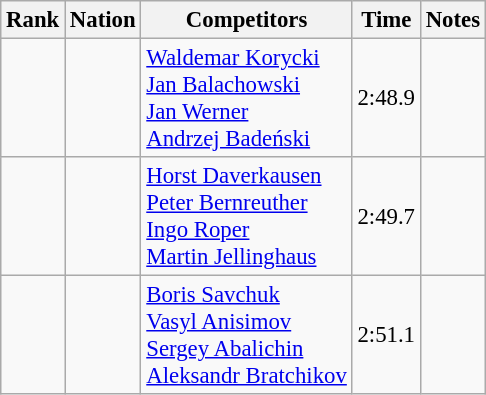<table class="wikitable sortable" style="text-align:center; font-size:95%">
<tr>
<th>Rank</th>
<th>Nation</th>
<th>Competitors</th>
<th>Time</th>
<th>Notes</th>
</tr>
<tr>
<td></td>
<td align=left></td>
<td align=left><a href='#'>Waldemar Korycki</a><br><a href='#'>Jan Balachowski</a><br><a href='#'>Jan Werner</a><br><a href='#'>Andrzej Badeński</a></td>
<td>2:48.9</td>
<td></td>
</tr>
<tr>
<td></td>
<td align=left></td>
<td align=left><a href='#'>Horst Daverkausen</a><br><a href='#'>Peter Bernreuther</a><br><a href='#'>Ingo Roper</a><br><a href='#'>Martin Jellinghaus</a></td>
<td>2:49.7</td>
<td></td>
</tr>
<tr>
<td></td>
<td align=left></td>
<td align=left><a href='#'>Boris Savchuk</a><br><a href='#'>Vasyl Anisimov</a><br><a href='#'>Sergey Abalichin</a><br><a href='#'>Aleksandr Bratchikov</a></td>
<td>2:51.1</td>
<td></td>
</tr>
</table>
